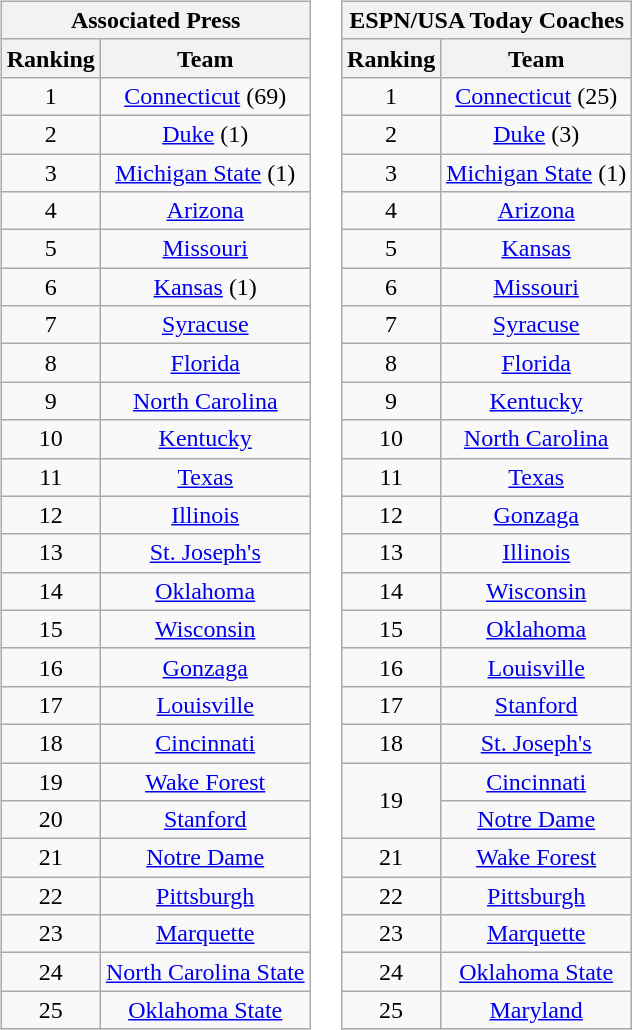<table>
<tr style="vertical-align:top;">
<td><br><table class="wikitable" style="text-align:center;">
<tr>
<th colspan=2><strong>Associated Press</strong></th>
</tr>
<tr>
<th>Ranking</th>
<th>Team</th>
</tr>
<tr>
<td>1</td>
<td><a href='#'>Connecticut</a> (69)</td>
</tr>
<tr>
<td>2</td>
<td><a href='#'>Duke</a> (1)</td>
</tr>
<tr>
<td>3</td>
<td><a href='#'>Michigan State</a> (1)</td>
</tr>
<tr>
<td>4</td>
<td><a href='#'>Arizona</a></td>
</tr>
<tr>
<td>5</td>
<td><a href='#'>Missouri</a></td>
</tr>
<tr>
<td>6</td>
<td><a href='#'>Kansas</a> (1)</td>
</tr>
<tr>
<td>7</td>
<td><a href='#'>Syracuse</a></td>
</tr>
<tr>
<td>8</td>
<td><a href='#'>Florida</a></td>
</tr>
<tr>
<td>9</td>
<td><a href='#'>North Carolina</a></td>
</tr>
<tr>
<td>10</td>
<td><a href='#'>Kentucky</a></td>
</tr>
<tr>
<td>11</td>
<td><a href='#'>Texas</a></td>
</tr>
<tr>
<td>12</td>
<td><a href='#'>Illinois</a></td>
</tr>
<tr>
<td>13</td>
<td><a href='#'>St. Joseph's</a></td>
</tr>
<tr>
<td>14</td>
<td><a href='#'>Oklahoma</a></td>
</tr>
<tr>
<td>15</td>
<td><a href='#'>Wisconsin</a></td>
</tr>
<tr>
<td>16</td>
<td><a href='#'>Gonzaga</a></td>
</tr>
<tr>
<td>17</td>
<td><a href='#'>Louisville</a></td>
</tr>
<tr>
<td>18</td>
<td><a href='#'>Cincinnati</a></td>
</tr>
<tr>
<td>19</td>
<td><a href='#'>Wake Forest</a></td>
</tr>
<tr>
<td>20</td>
<td><a href='#'>Stanford</a></td>
</tr>
<tr>
<td>21</td>
<td><a href='#'>Notre Dame</a></td>
</tr>
<tr>
<td>22</td>
<td><a href='#'>Pittsburgh</a></td>
</tr>
<tr>
<td>23</td>
<td><a href='#'>Marquette</a></td>
</tr>
<tr>
<td>24</td>
<td><a href='#'>North Carolina State</a></td>
</tr>
<tr>
<td>25</td>
<td><a href='#'>Oklahoma State</a></td>
</tr>
</table>
</td>
<td><br><table class="wikitable" style="text-align:center;">
<tr>
<th colspan=2><strong>ESPN/USA Today Coaches</strong></th>
</tr>
<tr>
<th>Ranking</th>
<th>Team</th>
</tr>
<tr>
<td>1</td>
<td><a href='#'>Connecticut</a> (25)</td>
</tr>
<tr>
<td>2</td>
<td><a href='#'>Duke</a> (3)</td>
</tr>
<tr>
<td>3</td>
<td><a href='#'>Michigan State</a> (1)</td>
</tr>
<tr>
<td>4</td>
<td><a href='#'>Arizona</a></td>
</tr>
<tr>
<td>5</td>
<td><a href='#'>Kansas</a></td>
</tr>
<tr>
<td>6</td>
<td><a href='#'>Missouri</a></td>
</tr>
<tr>
<td>7</td>
<td><a href='#'>Syracuse</a></td>
</tr>
<tr>
<td>8</td>
<td><a href='#'>Florida</a></td>
</tr>
<tr>
<td>9</td>
<td><a href='#'>Kentucky</a></td>
</tr>
<tr>
<td>10</td>
<td><a href='#'>North Carolina</a></td>
</tr>
<tr>
<td>11</td>
<td><a href='#'>Texas</a></td>
</tr>
<tr>
<td>12</td>
<td><a href='#'>Gonzaga</a></td>
</tr>
<tr>
<td>13</td>
<td><a href='#'>Illinois</a></td>
</tr>
<tr>
<td>14</td>
<td><a href='#'>Wisconsin</a></td>
</tr>
<tr>
<td>15</td>
<td><a href='#'>Oklahoma</a></td>
</tr>
<tr>
<td>16</td>
<td><a href='#'>Louisville</a></td>
</tr>
<tr>
<td>17</td>
<td><a href='#'>Stanford</a></td>
</tr>
<tr>
<td>18</td>
<td><a href='#'>St. Joseph's</a></td>
</tr>
<tr>
<td rowspan="2" style="vertical-align:middle;">19</td>
<td><a href='#'>Cincinnati</a></td>
</tr>
<tr>
<td><a href='#'>Notre Dame</a></td>
</tr>
<tr>
<td>21</td>
<td><a href='#'>Wake Forest</a></td>
</tr>
<tr>
<td>22</td>
<td><a href='#'>Pittsburgh</a></td>
</tr>
<tr>
<td>23</td>
<td><a href='#'>Marquette</a></td>
</tr>
<tr>
<td>24</td>
<td><a href='#'>Oklahoma State</a></td>
</tr>
<tr>
<td>25</td>
<td><a href='#'>Maryland</a></td>
</tr>
</table>
</td>
</tr>
</table>
